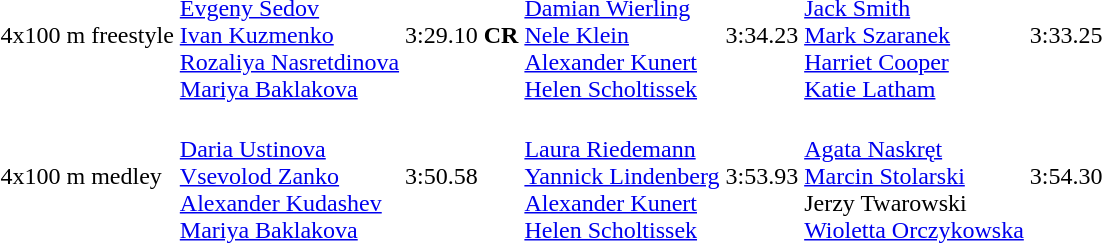<table>
<tr>
<td>4x100 m freestyle</td>
<td><br><a href='#'>Evgeny Sedov</a><br><a href='#'>Ivan Kuzmenko</a><br><a href='#'>Rozaliya Nasretdinova</a><br><a href='#'>Mariya Baklakova</a></td>
<td>3:29.10 <strong>CR</strong></td>
<td><br><a href='#'>Damian Wierling</a><br><a href='#'>Nele Klein</a><br><a href='#'>Alexander Kunert</a><br><a href='#'>Helen Scholtissek</a></td>
<td>3:34.23</td>
<td><br><a href='#'>Jack Smith</a><br><a href='#'>Mark Szaranek</a><br><a href='#'>Harriet Cooper</a><br><a href='#'>Katie Latham</a></td>
<td>3:33.25</td>
</tr>
<tr>
<td>4x100 m medley</td>
<td><br><a href='#'>Daria Ustinova</a><br><a href='#'>Vsevolod Zanko</a><br><a href='#'>Alexander Kudashev</a><br><a href='#'>Mariya Baklakova</a></td>
<td>3:50.58</td>
<td><br><a href='#'>Laura Riedemann</a><br><a href='#'>Yannick Lindenberg</a><br><a href='#'>Alexander Kunert</a><br><a href='#'>Helen Scholtissek</a></td>
<td>3:53.93</td>
<td><br><a href='#'>Agata Naskręt</a><br><a href='#'>Marcin Stolarski</a><br>Jerzy Twarowski<br><a href='#'>Wioletta Orczykowska</a></td>
<td>3:54.30</td>
</tr>
<tr>
</tr>
</table>
